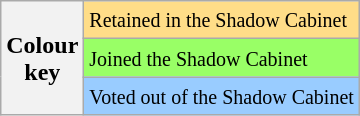<table class="wikitable">
<tr>
<th rowspan=3>Colour<br>key</th>
<td bgcolor=ffdd88><small>Retained in the Shadow Cabinet</small></td>
</tr>
<tr bgcolor=99ff66>
<td><small>Joined the Shadow Cabinet</small></td>
</tr>
<tr bgcolor=99ccff>
<td><small>Voted out of the Shadow Cabinet</small></td>
</tr>
</table>
